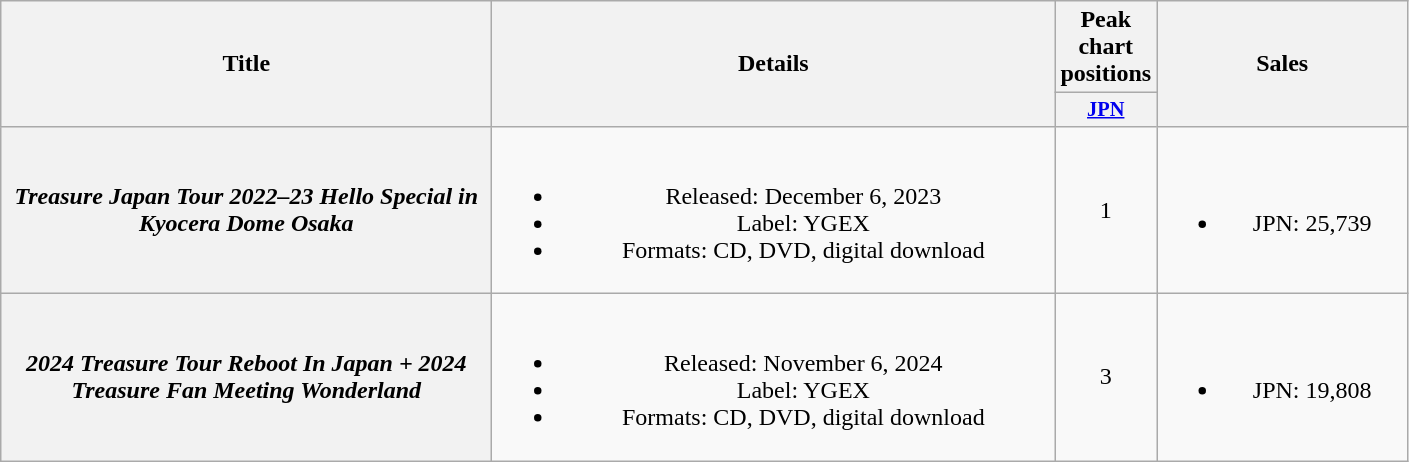<table class="wikitable plainrowheaders" style="text-align:center;">
<tr>
<th scope="col" rowspan="2" style="width:20em;">Title</th>
<th scope="col" rowspan="2" style="width:23em;">Details</th>
<th colspan="1">Peak chart positions</th>
<th scope="col" rowspan="2" style="width:10em;">Sales</th>
</tr>
<tr>
<th scope="col" style="width:3em;font-size:85%;"><a href='#'>JPN</a><br></th>
</tr>
<tr>
<th scope="row"><em>Treasure Japan Tour 2022–23 Hello Special in Kyocera Dome Osaka</em></th>
<td><br><ul><li>Released: December 6, 2023</li><li>Label: YGEX</li><li>Formats: CD, DVD, digital download</li></ul></td>
<td>1</td>
<td><br><ul><li>JPN: 25,739</li></ul></td>
</tr>
<tr>
<th scope="row"><em>2024 Treasure Tour Reboot In Japan + 2024 Treasure Fan Meeting Wonderland</em></th>
<td><br><ul><li>Released: November 6, 2024</li><li>Label: YGEX</li><li>Formats: CD, DVD, digital download</li></ul></td>
<td>3</td>
<td><br><ul><li>JPN: 19,808</li></ul></td>
</tr>
</table>
